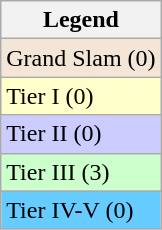<table class="wikitable sortable mw-collapsible mw-collapsed">
<tr>
<th>Legend</th>
</tr>
<tr bgcolor="#f3e6d7">
<td>Grand Slam (0)</td>
</tr>
<tr bgcolor="#ffffcc">
<td>Tier I (0)</td>
</tr>
<tr bgcolor="#ccccff">
<td>Tier II (0)</td>
</tr>
<tr bgcolor="#CCFFCC">
<td>Tier III (3)</td>
</tr>
<tr bgcolor="#66CCFF">
<td>Tier IV-V (0)</td>
</tr>
</table>
